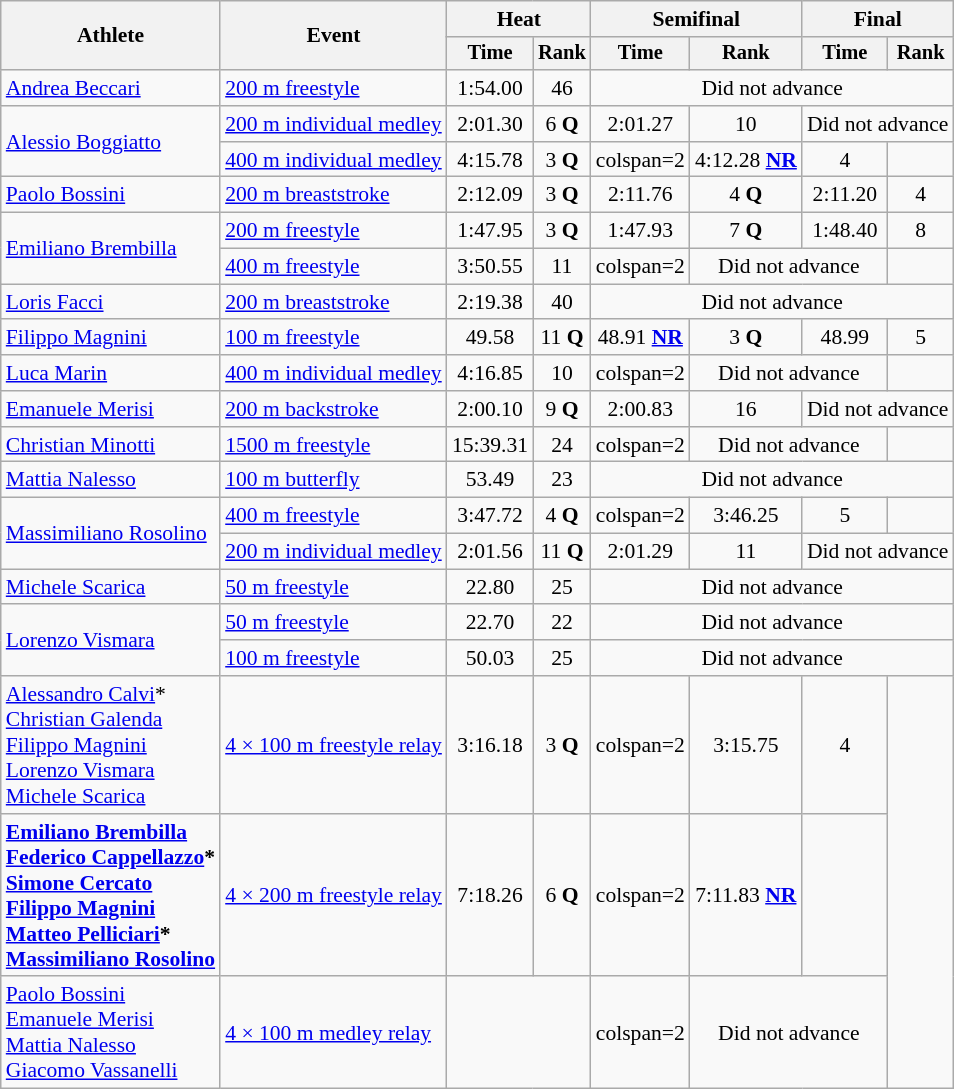<table class=wikitable style="font-size:90%">
<tr>
<th rowspan="2">Athlete</th>
<th rowspan="2">Event</th>
<th colspan="2">Heat</th>
<th colspan="2">Semifinal</th>
<th colspan="2">Final</th>
</tr>
<tr style="font-size:95%">
<th>Time</th>
<th>Rank</th>
<th>Time</th>
<th>Rank</th>
<th>Time</th>
<th>Rank</th>
</tr>
<tr align=center>
<td align=left><a href='#'>Andrea Beccari</a></td>
<td align=left><a href='#'>200 m freestyle</a></td>
<td>1:54.00</td>
<td>46</td>
<td colspan=4>Did not advance</td>
</tr>
<tr align=center>
<td align=left rowspan=2><a href='#'>Alessio Boggiatto</a></td>
<td align=left><a href='#'>200 m individual medley</a></td>
<td>2:01.30</td>
<td>6 <strong>Q</strong></td>
<td>2:01.27</td>
<td>10</td>
<td colspan=2>Did not advance</td>
</tr>
<tr align=center>
<td align=left><a href='#'>400 m individual medley</a></td>
<td>4:15.78</td>
<td>3 <strong>Q</strong></td>
<td>colspan=2 </td>
<td>4:12.28 <strong><a href='#'>NR</a></strong></td>
<td>4</td>
</tr>
<tr align=center>
<td align=left><a href='#'>Paolo Bossini</a></td>
<td align=left><a href='#'>200 m breaststroke</a></td>
<td>2:12.09</td>
<td>3 <strong>Q</strong></td>
<td>2:11.76</td>
<td>4 <strong>Q</strong></td>
<td>2:11.20</td>
<td>4</td>
</tr>
<tr align=center>
<td align=left rowspan=2><a href='#'>Emiliano Brembilla</a></td>
<td align=left><a href='#'>200 m freestyle</a></td>
<td>1:47.95</td>
<td>3 <strong>Q</strong></td>
<td>1:47.93</td>
<td>7 <strong>Q</strong></td>
<td>1:48.40</td>
<td>8</td>
</tr>
<tr align=center>
<td align=left><a href='#'>400 m freestyle</a></td>
<td>3:50.55</td>
<td>11</td>
<td>colspan=2 </td>
<td colspan=2>Did not advance</td>
</tr>
<tr align=center>
<td align=left><a href='#'>Loris Facci</a></td>
<td align=left><a href='#'>200 m breaststroke</a></td>
<td>2:19.38</td>
<td>40</td>
<td colspan=4>Did not advance</td>
</tr>
<tr align=center>
<td align=left><a href='#'>Filippo Magnini</a></td>
<td align=left><a href='#'>100 m freestyle</a></td>
<td>49.58</td>
<td>11 <strong>Q</strong></td>
<td>48.91 <strong><a href='#'>NR</a></strong></td>
<td>3 <strong>Q</strong></td>
<td>48.99</td>
<td>5</td>
</tr>
<tr align=center>
<td align=left><a href='#'>Luca Marin</a></td>
<td align=left><a href='#'>400 m individual medley</a></td>
<td>4:16.85</td>
<td>10</td>
<td>colspan=2 </td>
<td colspan=2>Did not advance</td>
</tr>
<tr align=center>
<td align=left><a href='#'>Emanuele Merisi</a></td>
<td align=left><a href='#'>200 m backstroke</a></td>
<td>2:00.10</td>
<td>9 <strong>Q</strong></td>
<td>2:00.83</td>
<td>16</td>
<td colspan=2>Did not advance</td>
</tr>
<tr align=center>
<td align=left><a href='#'>Christian Minotti</a></td>
<td align=left><a href='#'>1500 m freestyle</a></td>
<td>15:39.31</td>
<td>24</td>
<td>colspan=2 </td>
<td colspan=2>Did not advance</td>
</tr>
<tr align=center>
<td align=left><a href='#'>Mattia Nalesso</a></td>
<td align=left><a href='#'>100 m butterfly</a></td>
<td>53.49</td>
<td>23</td>
<td colspan=4>Did not advance</td>
</tr>
<tr align=center>
<td align=left rowspan=2><a href='#'>Massimiliano Rosolino</a></td>
<td align=left><a href='#'>400 m freestyle</a></td>
<td>3:47.72</td>
<td>4 <strong>Q</strong></td>
<td>colspan=2 </td>
<td>3:46.25</td>
<td>5</td>
</tr>
<tr align=center>
<td align=left><a href='#'>200 m individual medley</a></td>
<td>2:01.56</td>
<td>11 <strong>Q</strong></td>
<td>2:01.29</td>
<td>11</td>
<td colspan=2>Did not advance</td>
</tr>
<tr align=center>
<td align=left><a href='#'>Michele Scarica</a></td>
<td align=left><a href='#'>50 m freestyle</a></td>
<td>22.80</td>
<td>25</td>
<td colspan=4>Did not advance</td>
</tr>
<tr align=center>
<td align=left rowspan=2><a href='#'>Lorenzo Vismara</a></td>
<td align=left><a href='#'>50 m freestyle</a></td>
<td>22.70</td>
<td>22</td>
<td colspan=4>Did not advance</td>
</tr>
<tr align=center>
<td align=left><a href='#'>100 m freestyle</a></td>
<td>50.03</td>
<td>25</td>
<td colspan=4>Did not advance</td>
</tr>
<tr align=center>
<td align=left><a href='#'>Alessandro Calvi</a>*<br><a href='#'>Christian Galenda</a><br><a href='#'>Filippo Magnini</a><br><a href='#'>Lorenzo Vismara</a><br><a href='#'>Michele Scarica</a></td>
<td align=left><a href='#'>4 × 100 m freestyle relay</a></td>
<td>3:16.18</td>
<td>3 <strong>Q</strong></td>
<td>colspan=2 </td>
<td>3:15.75</td>
<td>4</td>
</tr>
<tr align=center>
<td align=left><strong><a href='#'>Emiliano Brembilla</a><br><a href='#'>Federico Cappellazzo</a>*<br><a href='#'>Simone Cercato</a><br><a href='#'>Filippo Magnini</a><br><a href='#'>Matteo Pelliciari</a>*<br><a href='#'>Massimiliano Rosolino</a></strong></td>
<td align=left><a href='#'>4 × 200 m freestyle relay</a></td>
<td>7:18.26</td>
<td>6 <strong>Q</strong></td>
<td>colspan=2 </td>
<td>7:11.83 <strong><a href='#'>NR</a></strong></td>
<td></td>
</tr>
<tr align=center>
<td align=left><a href='#'>Paolo Bossini</a><br><a href='#'>Emanuele Merisi</a><br><a href='#'>Mattia Nalesso</a><br><a href='#'>Giacomo Vassanelli</a></td>
<td align=left><a href='#'>4 × 100 m medley relay</a></td>
<td colspan=2></td>
<td>colspan=2 </td>
<td colspan=2>Did not advance</td>
</tr>
</table>
